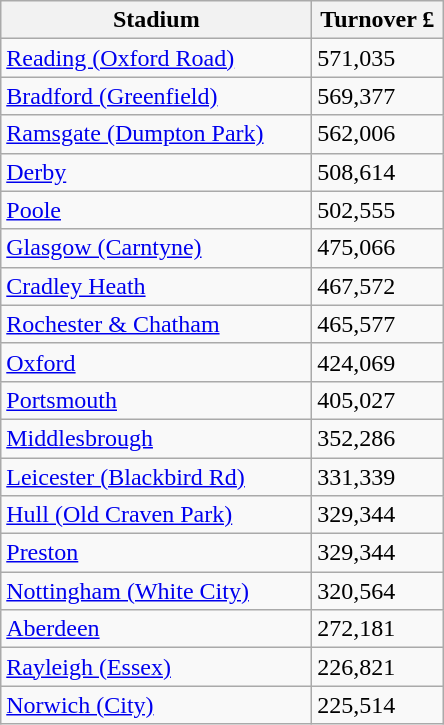<table class="wikitable">
<tr>
<th width=200>Stadium</th>
<th width=80>Turnover £</th>
</tr>
<tr>
<td><a href='#'>Reading (Oxford Road)</a></td>
<td>571,035</td>
</tr>
<tr>
<td><a href='#'>Bradford (Greenfield)</a></td>
<td>569,377</td>
</tr>
<tr>
<td><a href='#'>Ramsgate (Dumpton Park)</a></td>
<td>562,006</td>
</tr>
<tr>
<td><a href='#'>Derby</a></td>
<td>508,614</td>
</tr>
<tr>
<td><a href='#'>Poole</a></td>
<td>502,555</td>
</tr>
<tr>
<td><a href='#'>Glasgow (Carntyne)</a></td>
<td>475,066</td>
</tr>
<tr>
<td><a href='#'>Cradley Heath</a></td>
<td>467,572</td>
</tr>
<tr>
<td><a href='#'>Rochester & Chatham</a></td>
<td>465,577</td>
</tr>
<tr>
<td><a href='#'>Oxford</a></td>
<td>424,069</td>
</tr>
<tr>
<td><a href='#'>Portsmouth</a></td>
<td>405,027</td>
</tr>
<tr>
<td><a href='#'>Middlesbrough</a></td>
<td>352,286</td>
</tr>
<tr>
<td><a href='#'>Leicester (Blackbird Rd)</a></td>
<td>331,339</td>
</tr>
<tr>
<td><a href='#'>Hull (Old Craven Park)</a></td>
<td>329,344</td>
</tr>
<tr>
<td><a href='#'>Preston</a></td>
<td>329,344</td>
</tr>
<tr>
<td><a href='#'>Nottingham (White City)</a></td>
<td>320,564</td>
</tr>
<tr>
<td><a href='#'>Aberdeen</a></td>
<td>272,181</td>
</tr>
<tr>
<td><a href='#'>Rayleigh (Essex)</a></td>
<td>226,821</td>
</tr>
<tr>
<td><a href='#'>Norwich (City)</a></td>
<td>225,514</td>
</tr>
</table>
